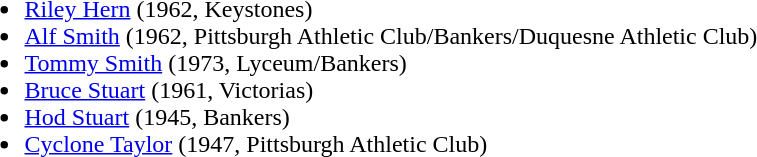<table>
<tr ---->
<td valign="top"><br><ul><li><a href='#'>Riley Hern</a> (1962, Keystones)</li><li><a href='#'>Alf Smith</a> (1962, Pittsburgh Athletic Club/Bankers/Duquesne Athletic Club)</li><li><a href='#'>Tommy Smith</a> (1973, Lyceum/Bankers)</li><li><a href='#'>Bruce Stuart</a> (1961, Victorias)</li><li><a href='#'>Hod Stuart</a> (1945, Bankers)</li><li><a href='#'>Cyclone Taylor</a> (1947, Pittsburgh Athletic Club)</li></ul></td>
</tr>
</table>
